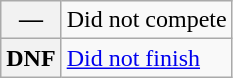<table class="wikitable">
<tr>
<th scope="row">—</th>
<td>Did not compete</td>
</tr>
<tr>
<th scope="row">DNF</th>
<td><a href='#'>Did not finish</a></td>
</tr>
</table>
